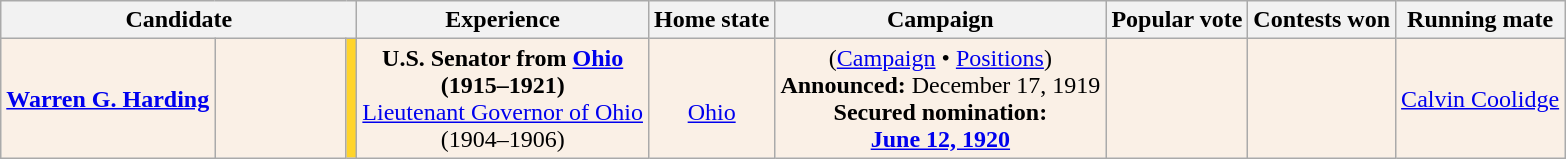<table class="wikitable sortable" style="text-align:center;">
<tr>
<th colspan="3">Candidate</th>
<th class="unsortable">Experience</th>
<th>Home state</th>
<th data-sort-type="date">Campaign</th>
<th>Popular vote</th>
<th>Contests won</th>
<th>Running mate</th>
</tr>
<tr style="background:linen;">
<th style="background:linen;" scope="row" data-sort-=""><a href='#'>Warren G. Harding</a></th>
<td style="min-width:80px;"></td>
<td style="background:#ffd42a;"></td>
<td><strong>U.S. Senator from <a href='#'>Ohio</a><br>(1915–1921)</strong><br><a href='#'>Lieutenant Governor of Ohio</a><br>(1904–1906)</td>
<td><br><a href='#'>Ohio</a></td>
<td>(<a href='#'>Campaign</a> • <a href='#'>Positions</a>)<br><strong>Announced:</strong> December 17, 1919<br><strong>Secured nomination:<br> <a href='#'>June 12, 1920</a></strong></td>
<td></td>
<td></td>
<td><a href='#'>Calvin Coolidge</a></td>
</tr>
</table>
